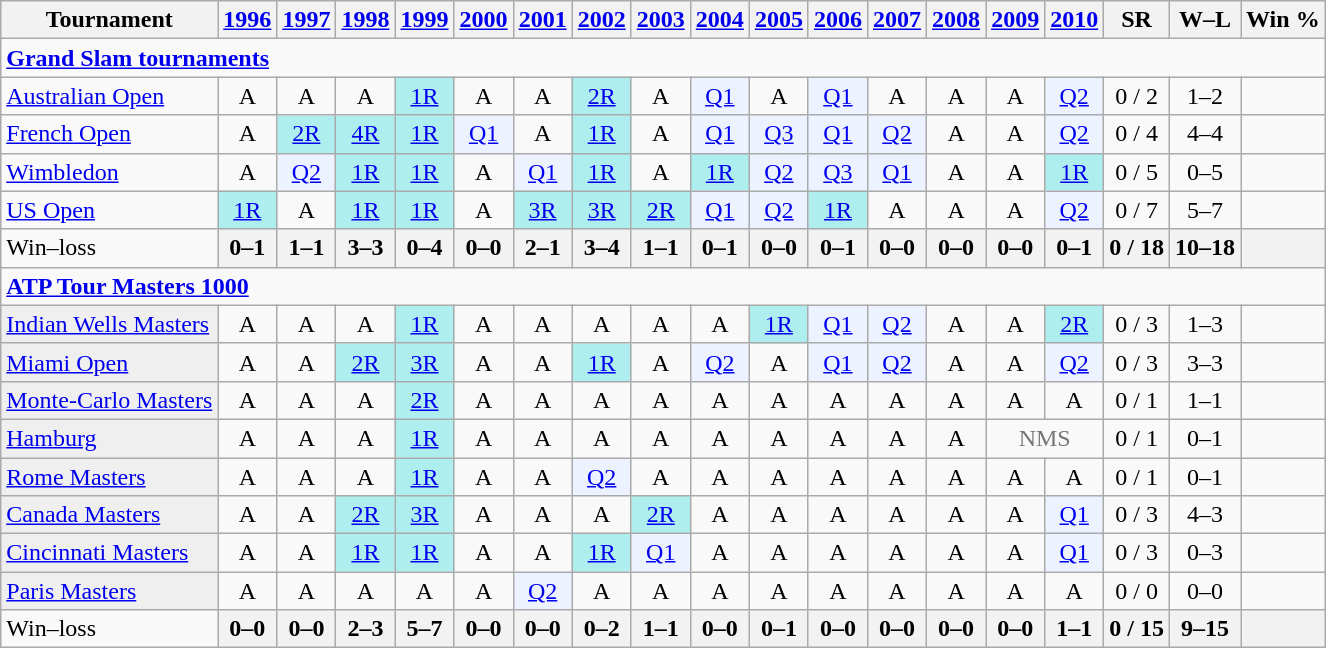<table class=wikitable style=text-align:center>
<tr>
<th>Tournament</th>
<th><a href='#'>1996</a></th>
<th><a href='#'>1997</a></th>
<th><a href='#'>1998</a></th>
<th><a href='#'>1999</a></th>
<th><a href='#'>2000</a></th>
<th><a href='#'>2001</a></th>
<th><a href='#'>2002</a></th>
<th><a href='#'>2003</a></th>
<th><a href='#'>2004</a></th>
<th><a href='#'>2005</a></th>
<th><a href='#'>2006</a></th>
<th><a href='#'>2007</a></th>
<th><a href='#'>2008</a></th>
<th><a href='#'>2009</a></th>
<th><a href='#'>2010</a></th>
<th>SR</th>
<th>W–L</th>
<th>Win %</th>
</tr>
<tr>
<td colspan=25 style=text-align:left><a href='#'><strong>Grand Slam tournaments</strong></a></td>
</tr>
<tr>
<td align=left><a href='#'>Australian Open</a></td>
<td>A</td>
<td>A</td>
<td>A</td>
<td bgcolor=afeeee><a href='#'>1R</a></td>
<td>A</td>
<td>A</td>
<td bgcolor=afeeee><a href='#'>2R</a></td>
<td>A</td>
<td bgcolor=ecf2ff><a href='#'>Q1</a></td>
<td>A</td>
<td bgcolor=ecf2ff><a href='#'>Q1</a></td>
<td>A</td>
<td>A</td>
<td>A</td>
<td bgcolor=ecf2ff><a href='#'>Q2</a></td>
<td>0 / 2</td>
<td>1–2</td>
<td></td>
</tr>
<tr>
<td align=left><a href='#'>French Open</a></td>
<td>A</td>
<td bgcolor=afeeee><a href='#'>2R</a></td>
<td bgcolor=afeeee><a href='#'>4R</a></td>
<td bgcolor=afeeee><a href='#'>1R</a></td>
<td bgcolor=ecf2ff><a href='#'>Q1</a></td>
<td>A</td>
<td bgcolor=afeeee><a href='#'>1R</a></td>
<td>A</td>
<td bgcolor=ecf2ff><a href='#'>Q1</a></td>
<td bgcolor=ecf2ff><a href='#'>Q3</a></td>
<td bgcolor=ecf2ff><a href='#'>Q1</a></td>
<td bgcolor=ecf2ff><a href='#'>Q2</a></td>
<td>A</td>
<td>A</td>
<td bgcolor=ecf2ff><a href='#'>Q2</a></td>
<td>0 / 4</td>
<td>4–4</td>
<td></td>
</tr>
<tr>
<td align=left><a href='#'>Wimbledon</a></td>
<td>A</td>
<td bgcolor=ecf2ff><a href='#'>Q2</a></td>
<td bgcolor=afeeee><a href='#'>1R</a></td>
<td bgcolor=afeeee><a href='#'>1R</a></td>
<td>A</td>
<td bgcolor=ecf2ff><a href='#'>Q1</a></td>
<td bgcolor=afeeee><a href='#'>1R</a></td>
<td>A</td>
<td bgcolor=afeeee><a href='#'>1R</a></td>
<td bgcolor=ecf2ff><a href='#'>Q2</a></td>
<td bgcolor=ecf2ff><a href='#'>Q3</a></td>
<td bgcolor=ecf2ff><a href='#'>Q1</a></td>
<td>A</td>
<td>A</td>
<td bgcolor=afeeee><a href='#'>1R</a></td>
<td>0 / 5</td>
<td>0–5</td>
<td></td>
</tr>
<tr>
<td align=left><a href='#'>US Open</a></td>
<td bgcolor=afeeee><a href='#'>1R</a></td>
<td>A</td>
<td bgcolor=afeeee><a href='#'>1R</a></td>
<td bgcolor=afeeee><a href='#'>1R</a></td>
<td>A</td>
<td bgcolor=afeeee><a href='#'>3R</a></td>
<td bgcolor=afeeee><a href='#'>3R</a></td>
<td bgcolor=afeeee><a href='#'>2R</a></td>
<td bgcolor=ecf2ff><a href='#'>Q1</a></td>
<td bgcolor=ecf2ff><a href='#'>Q2</a></td>
<td bgcolor=afeeee><a href='#'>1R</a></td>
<td>A</td>
<td>A</td>
<td>A</td>
<td bgcolor=ecf2ff><a href='#'>Q2</a></td>
<td>0 / 7</td>
<td>5–7</td>
<td></td>
</tr>
<tr>
<td style=text-align:left>Win–loss</td>
<th>0–1</th>
<th>1–1</th>
<th>3–3</th>
<th>0–4</th>
<th>0–0</th>
<th>2–1</th>
<th>3–4</th>
<th>1–1</th>
<th>0–1</th>
<th>0–0</th>
<th>0–1</th>
<th>0–0</th>
<th>0–0</th>
<th>0–0</th>
<th>0–1</th>
<th>0 / 18</th>
<th>10–18</th>
<th></th>
</tr>
<tr>
<td colspan=25 style=text-align:left><strong><a href='#'>ATP Tour Masters 1000</a></strong></td>
</tr>
<tr>
<td bgcolor=efefef align=left><a href='#'>Indian Wells Masters</a></td>
<td>A</td>
<td>A</td>
<td>A</td>
<td bgcolor=afeeee><a href='#'>1R</a></td>
<td>A</td>
<td>A</td>
<td>A</td>
<td>A</td>
<td>A</td>
<td bgcolor=afeeee><a href='#'>1R</a></td>
<td bgcolor=ecf2ff><a href='#'>Q1</a></td>
<td bgcolor=ecf2ff><a href='#'>Q2</a></td>
<td>A</td>
<td>A</td>
<td bgcolor=afeeee><a href='#'>2R</a></td>
<td>0 / 3</td>
<td>1–3</td>
<td></td>
</tr>
<tr>
<td bgcolor=efefef align=left><a href='#'>Miami Open</a></td>
<td>A</td>
<td>A</td>
<td bgcolor=afeeee><a href='#'>2R</a></td>
<td bgcolor=afeeee><a href='#'>3R</a></td>
<td>A</td>
<td>A</td>
<td bgcolor=afeeee><a href='#'>1R</a></td>
<td>A</td>
<td bgcolor=ecf2ff><a href='#'>Q2</a></td>
<td>A</td>
<td bgcolor=ecf2ff><a href='#'>Q1</a></td>
<td bgcolor=ecf2ff><a href='#'>Q2</a></td>
<td>A</td>
<td>A</td>
<td bgcolor=ecf2ff><a href='#'>Q2</a></td>
<td>0 / 3</td>
<td>3–3</td>
<td></td>
</tr>
<tr>
<td bgcolor=efefef align=left><a href='#'>Monte-Carlo Masters</a></td>
<td>A</td>
<td>A</td>
<td>A</td>
<td bgcolor=afeeee><a href='#'>2R</a></td>
<td>A</td>
<td>A</td>
<td>A</td>
<td>A</td>
<td>A</td>
<td>A</td>
<td>A</td>
<td>A</td>
<td>A</td>
<td>A</td>
<td>A</td>
<td>0 / 1</td>
<td>1–1</td>
<td></td>
</tr>
<tr>
<td bgcolor=efefef align=left><a href='#'>Hamburg</a></td>
<td>A</td>
<td>A</td>
<td>A</td>
<td bgcolor=afeeee><a href='#'>1R</a></td>
<td>A</td>
<td>A</td>
<td>A</td>
<td>A</td>
<td>A</td>
<td>A</td>
<td>A</td>
<td>A</td>
<td>A</td>
<td colspan=2 style=color:#767676>NMS</td>
<td>0 / 1</td>
<td>0–1</td>
<td></td>
</tr>
<tr>
<td bgcolor=efefef align=left><a href='#'>Rome Masters</a></td>
<td>A</td>
<td>A</td>
<td>A</td>
<td bgcolor=afeeee><a href='#'>1R</a></td>
<td>A</td>
<td>A</td>
<td bgcolor=ecf2ff><a href='#'>Q2</a></td>
<td>A</td>
<td>A</td>
<td>A</td>
<td>A</td>
<td>A</td>
<td>A</td>
<td>A</td>
<td>A</td>
<td>0 / 1</td>
<td>0–1</td>
<td></td>
</tr>
<tr>
<td bgcolor=efefef align=left><a href='#'>Canada Masters</a></td>
<td>A</td>
<td>A</td>
<td bgcolor=afeeee><a href='#'>2R</a></td>
<td bgcolor=afeeee><a href='#'>3R</a></td>
<td>A</td>
<td>A</td>
<td>A</td>
<td bgcolor=afeeee><a href='#'>2R</a></td>
<td>A</td>
<td>A</td>
<td>A</td>
<td>A</td>
<td>A</td>
<td>A</td>
<td bgcolor=ecf2ff><a href='#'>Q1</a></td>
<td>0 / 3</td>
<td>4–3</td>
<td></td>
</tr>
<tr>
<td bgcolor=efefef align=left><a href='#'>Cincinnati Masters</a></td>
<td>A</td>
<td>A</td>
<td bgcolor=afeeee><a href='#'>1R</a></td>
<td bgcolor=afeeee><a href='#'>1R</a></td>
<td>A</td>
<td>A</td>
<td bgcolor=afeeee><a href='#'>1R</a></td>
<td bgcolor=ecf2ff><a href='#'>Q1</a></td>
<td>A</td>
<td>A</td>
<td>A</td>
<td>A</td>
<td>A</td>
<td>A</td>
<td bgcolor=ecf2ff><a href='#'>Q1</a></td>
<td>0 / 3</td>
<td>0–3</td>
<td></td>
</tr>
<tr>
<td bgcolor=efefef align=left><a href='#'>Paris Masters</a></td>
<td>A</td>
<td>A</td>
<td>A</td>
<td>A</td>
<td>A</td>
<td bgcolor=ecf2ff><a href='#'>Q2</a></td>
<td>A</td>
<td>A</td>
<td>A</td>
<td>A</td>
<td>A</td>
<td>A</td>
<td>A</td>
<td>A</td>
<td>A</td>
<td>0 / 0</td>
<td>0–0</td>
<td></td>
</tr>
<tr>
<td style=text-align:left>Win–loss</td>
<th>0–0</th>
<th>0–0</th>
<th>2–3</th>
<th>5–7</th>
<th>0–0</th>
<th>0–0</th>
<th>0–2</th>
<th>1–1</th>
<th>0–0</th>
<th>0–1</th>
<th>0–0</th>
<th>0–0</th>
<th>0–0</th>
<th>0–0</th>
<th>1–1</th>
<th>0 / 15</th>
<th>9–15</th>
<th></th>
</tr>
</table>
